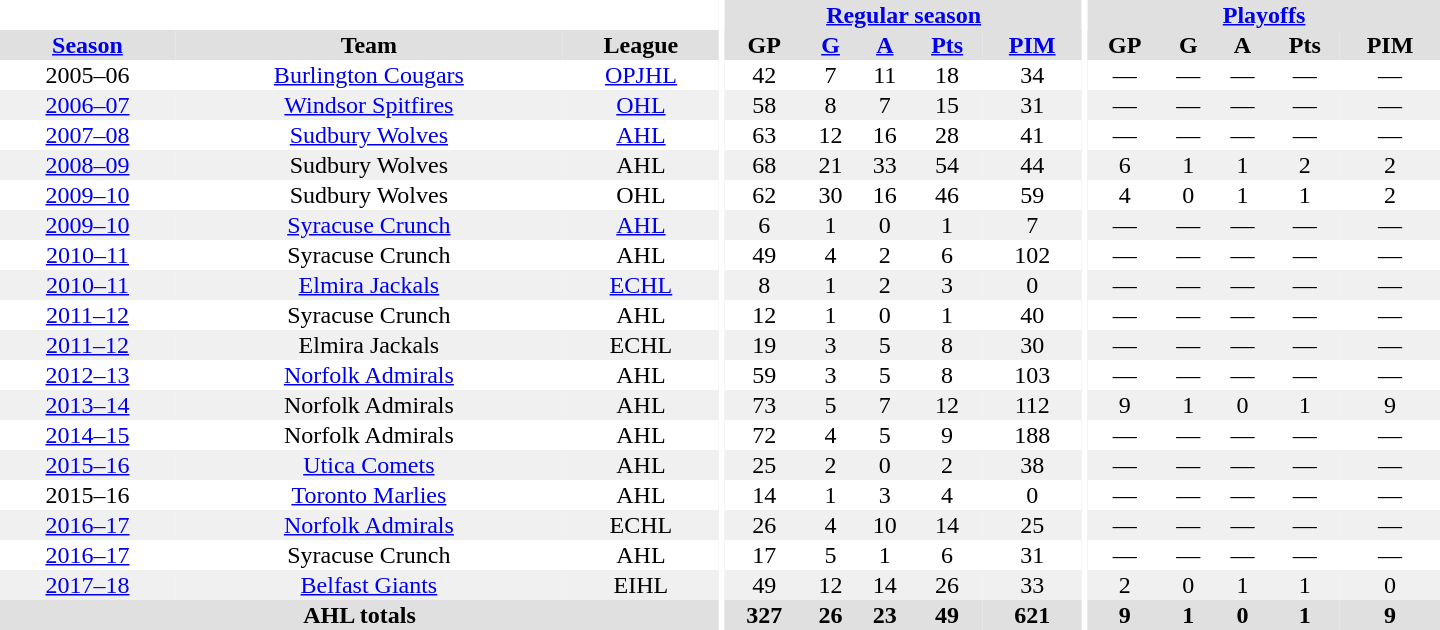<table border="0" cellpadding="1" cellspacing="0" style="text-align:center; width:60em">
<tr bgcolor="#e0e0e0">
<th colspan="3" bgcolor="#ffffff"></th>
<th rowspan="99" bgcolor="#ffffff"></th>
<th colspan="5"><a href='#'>Regular season</a></th>
<th rowspan="99" bgcolor="#ffffff"></th>
<th colspan="5"><a href='#'>Playoffs</a></th>
</tr>
<tr bgcolor="#e0e0e0">
<th><a href='#'>Season</a></th>
<th>Team</th>
<th>League</th>
<th>GP</th>
<th><a href='#'>G</a></th>
<th><a href='#'>A</a></th>
<th><a href='#'>Pts</a></th>
<th><a href='#'>PIM</a></th>
<th>GP</th>
<th>G</th>
<th>A</th>
<th>Pts</th>
<th>PIM</th>
</tr>
<tr>
<td>2005–06</td>
<td><a href='#'>Burlington Cougars</a></td>
<td><a href='#'>OPJHL</a></td>
<td>42</td>
<td>7</td>
<td>11</td>
<td>18</td>
<td>34</td>
<td>—</td>
<td>—</td>
<td>—</td>
<td>—</td>
<td>—</td>
</tr>
<tr bgcolor="#f0f0f0">
<td><a href='#'>2006–07</a></td>
<td><a href='#'>Windsor Spitfires</a></td>
<td><a href='#'>OHL</a></td>
<td>58</td>
<td>8</td>
<td>7</td>
<td>15</td>
<td>31</td>
<td>—</td>
<td>—</td>
<td>—</td>
<td>—</td>
<td>—</td>
</tr>
<tr>
<td><a href='#'>2007–08</a></td>
<td><a href='#'>Sudbury Wolves</a></td>
<td><a href='#'>AHL</a></td>
<td>63</td>
<td>12</td>
<td>16</td>
<td>28</td>
<td>41</td>
<td>—</td>
<td>—</td>
<td>—</td>
<td>—</td>
<td>—</td>
</tr>
<tr bgcolor="#f0f0f0">
<td><a href='#'>2008–09</a></td>
<td>Sudbury Wolves</td>
<td>AHL</td>
<td>68</td>
<td>21</td>
<td>33</td>
<td>54</td>
<td>44</td>
<td>6</td>
<td>1</td>
<td>1</td>
<td>2</td>
<td>2</td>
</tr>
<tr>
<td><a href='#'>2009–10</a></td>
<td>Sudbury Wolves</td>
<td>OHL</td>
<td>62</td>
<td>30</td>
<td>16</td>
<td>46</td>
<td>59</td>
<td>4</td>
<td>0</td>
<td>1</td>
<td>1</td>
<td>2</td>
</tr>
<tr bgcolor="#f0f0f0">
<td><a href='#'>2009–10</a></td>
<td><a href='#'>Syracuse Crunch</a></td>
<td><a href='#'>AHL</a></td>
<td>6</td>
<td>1</td>
<td>0</td>
<td>1</td>
<td>7</td>
<td>—</td>
<td>—</td>
<td>—</td>
<td>—</td>
<td>—</td>
</tr>
<tr>
<td><a href='#'>2010–11</a></td>
<td>Syracuse Crunch</td>
<td>AHL</td>
<td>49</td>
<td>4</td>
<td>2</td>
<td>6</td>
<td>102</td>
<td>—</td>
<td>—</td>
<td>—</td>
<td>—</td>
<td>—</td>
</tr>
<tr bgcolor="#f0f0f0">
<td><a href='#'>2010–11</a></td>
<td><a href='#'>Elmira Jackals</a></td>
<td><a href='#'>ECHL</a></td>
<td>8</td>
<td>1</td>
<td>2</td>
<td>3</td>
<td>0</td>
<td>—</td>
<td>—</td>
<td>—</td>
<td>—</td>
<td>—</td>
</tr>
<tr>
<td><a href='#'>2011–12</a></td>
<td>Syracuse Crunch</td>
<td>AHL</td>
<td>12</td>
<td>1</td>
<td>0</td>
<td>1</td>
<td>40</td>
<td>—</td>
<td>—</td>
<td>—</td>
<td>—</td>
<td>—</td>
</tr>
<tr bgcolor="#f0f0f0">
<td><a href='#'>2011–12</a></td>
<td>Elmira Jackals</td>
<td>ECHL</td>
<td>19</td>
<td>3</td>
<td>5</td>
<td>8</td>
<td>30</td>
<td>—</td>
<td>—</td>
<td>—</td>
<td>—</td>
<td>—</td>
</tr>
<tr>
<td><a href='#'>2012–13</a></td>
<td><a href='#'>Norfolk Admirals</a></td>
<td>AHL</td>
<td>59</td>
<td>3</td>
<td>5</td>
<td>8</td>
<td>103</td>
<td>—</td>
<td>—</td>
<td>—</td>
<td>—</td>
<td>—</td>
</tr>
<tr bgcolor="#f0f0f0">
<td><a href='#'>2013–14</a></td>
<td>Norfolk Admirals</td>
<td>AHL</td>
<td>73</td>
<td>5</td>
<td>7</td>
<td>12</td>
<td>112</td>
<td>9</td>
<td>1</td>
<td>0</td>
<td>1</td>
<td>9</td>
</tr>
<tr>
<td><a href='#'>2014–15</a></td>
<td>Norfolk Admirals</td>
<td>AHL</td>
<td>72</td>
<td>4</td>
<td>5</td>
<td>9</td>
<td>188</td>
<td>—</td>
<td>—</td>
<td>—</td>
<td>—</td>
<td>—</td>
</tr>
<tr bgcolor="#f0f0f0">
<td><a href='#'>2015–16</a></td>
<td><a href='#'>Utica Comets</a></td>
<td>AHL</td>
<td>25</td>
<td>2</td>
<td>0</td>
<td>2</td>
<td>38</td>
<td>—</td>
<td>—</td>
<td>—</td>
<td>—</td>
<td>—</td>
</tr>
<tr>
<td>2015–16</td>
<td><a href='#'>Toronto Marlies</a></td>
<td>AHL</td>
<td>14</td>
<td>1</td>
<td>3</td>
<td>4</td>
<td>0</td>
<td>—</td>
<td>—</td>
<td>—</td>
<td>—</td>
<td>—</td>
</tr>
<tr bgcolor="#f0f0f0">
<td><a href='#'>2016–17</a></td>
<td><a href='#'>Norfolk Admirals</a></td>
<td>ECHL</td>
<td>26</td>
<td>4</td>
<td>10</td>
<td>14</td>
<td>25</td>
<td>—</td>
<td>—</td>
<td>—</td>
<td>—</td>
<td>—</td>
</tr>
<tr>
<td><a href='#'>2016–17</a></td>
<td>Syracuse Crunch</td>
<td>AHL</td>
<td>17</td>
<td>5</td>
<td>1</td>
<td>6</td>
<td>31</td>
<td>—</td>
<td>—</td>
<td>—</td>
<td>—</td>
<td>—</td>
</tr>
<tr bgcolor="#f0f0f0">
<td><a href='#'>2017–18</a></td>
<td><a href='#'>Belfast Giants</a></td>
<td>EIHL</td>
<td>49</td>
<td>12</td>
<td>14</td>
<td>26</td>
<td>33</td>
<td>2</td>
<td>0</td>
<td>1</td>
<td>1</td>
<td>0</td>
</tr>
<tr bgcolor="#e0e0e0">
<th colspan="3">AHL totals</th>
<th>327</th>
<th>26</th>
<th>23</th>
<th>49</th>
<th>621</th>
<th>9</th>
<th>1</th>
<th>0</th>
<th>1</th>
<th>9</th>
</tr>
</table>
